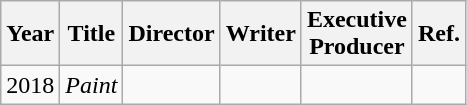<table class="wikitable">
<tr>
<th>Year</th>
<th>Title</th>
<th>Director</th>
<th>Writer</th>
<th>Executive<br>Producer</th>
<th>Ref.</th>
</tr>
<tr>
<td>2018</td>
<td><em>Paint</em></td>
<td></td>
<td></td>
<td></td>
<td></td>
</tr>
</table>
